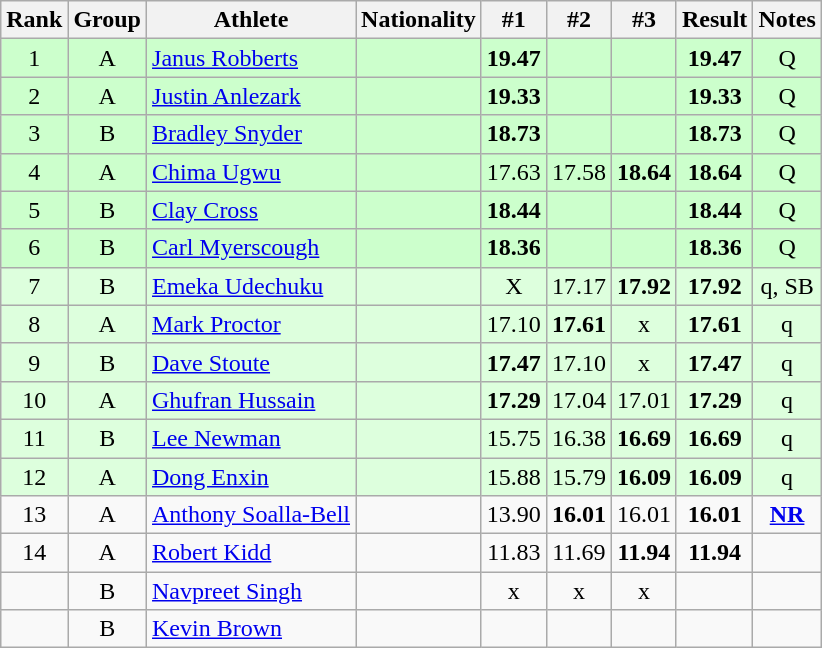<table class="wikitable sortable" style="text-align:center">
<tr>
<th>Rank</th>
<th>Group</th>
<th>Athlete</th>
<th>Nationality</th>
<th>#1</th>
<th>#2</th>
<th>#3</th>
<th>Result</th>
<th>Notes</th>
</tr>
<tr bgcolor=ccffcc>
<td>1</td>
<td>A</td>
<td align="left"><a href='#'>Janus Robberts</a></td>
<td align=left></td>
<td><strong>19.47</strong></td>
<td></td>
<td></td>
<td><strong>19.47</strong></td>
<td>Q</td>
</tr>
<tr bgcolor=ccffcc>
<td>2</td>
<td>A</td>
<td align="left"><a href='#'>Justin Anlezark</a></td>
<td align=left></td>
<td><strong>19.33</strong></td>
<td></td>
<td></td>
<td><strong>19.33</strong></td>
<td>Q</td>
</tr>
<tr bgcolor=ccffcc>
<td>3</td>
<td>B</td>
<td align="left"><a href='#'>Bradley Snyder</a></td>
<td align=left></td>
<td><strong>18.73</strong></td>
<td></td>
<td></td>
<td><strong>18.73</strong></td>
<td>Q</td>
</tr>
<tr bgcolor=ccffcc>
<td>4</td>
<td>A</td>
<td align="left"><a href='#'>Chima Ugwu</a></td>
<td align=left></td>
<td>17.63</td>
<td>17.58</td>
<td><strong>18.64</strong></td>
<td><strong>18.64</strong></td>
<td>Q</td>
</tr>
<tr bgcolor=ccffcc>
<td>5</td>
<td>B</td>
<td align="left"><a href='#'>Clay Cross</a></td>
<td align=left></td>
<td><strong>18.44</strong></td>
<td></td>
<td></td>
<td><strong>18.44</strong></td>
<td>Q</td>
</tr>
<tr bgcolor=ccffcc>
<td>6</td>
<td>B</td>
<td align="left"><a href='#'>Carl Myerscough</a></td>
<td align=left></td>
<td><strong>18.36</strong></td>
<td></td>
<td></td>
<td><strong>18.36</strong></td>
<td>Q</td>
</tr>
<tr bgcolor=ddffdd>
<td>7</td>
<td>B</td>
<td align="left"><a href='#'>Emeka Udechuku</a></td>
<td align=left></td>
<td>X</td>
<td>17.17</td>
<td><strong>17.92</strong></td>
<td><strong>17.92</strong></td>
<td>q, SB</td>
</tr>
<tr bgcolor=ddffdd>
<td>8</td>
<td>A</td>
<td align="left"><a href='#'>Mark Proctor</a></td>
<td align=left></td>
<td>17.10</td>
<td><strong>17.61</strong></td>
<td>x</td>
<td><strong>17.61</strong></td>
<td>q</td>
</tr>
<tr bgcolor=ddffdd>
<td>9</td>
<td>B</td>
<td align="left"><a href='#'>Dave Stoute</a></td>
<td align=left></td>
<td><strong>17.47</strong></td>
<td>17.10</td>
<td>x</td>
<td><strong>17.47</strong></td>
<td>q</td>
</tr>
<tr bgcolor=ddffdd>
<td>10</td>
<td>A</td>
<td align="left"><a href='#'>Ghufran Hussain</a></td>
<td align=left></td>
<td><strong>17.29</strong></td>
<td>17.04</td>
<td>17.01</td>
<td><strong>17.29</strong></td>
<td>q</td>
</tr>
<tr bgcolor=ddffdd>
<td>11</td>
<td>B</td>
<td align="left"><a href='#'>Lee Newman</a></td>
<td align=left></td>
<td>15.75</td>
<td>16.38</td>
<td><strong>16.69</strong></td>
<td><strong>16.69</strong></td>
<td>q</td>
</tr>
<tr bgcolor=ddffdd>
<td>12</td>
<td>A</td>
<td align="left"><a href='#'>Dong Enxin</a></td>
<td align=left></td>
<td>15.88</td>
<td>15.79</td>
<td><strong>16.09</strong></td>
<td><strong>16.09</strong></td>
<td>q</td>
</tr>
<tr>
<td>13</td>
<td>A</td>
<td align="left"><a href='#'>Anthony Soalla-Bell</a></td>
<td align=left></td>
<td>13.90</td>
<td><strong>16.01</strong></td>
<td>16.01</td>
<td><strong>16.01</strong></td>
<td><strong><a href='#'>NR</a></strong></td>
</tr>
<tr>
<td>14</td>
<td>A</td>
<td align="left"><a href='#'>Robert Kidd</a></td>
<td align=left></td>
<td>11.83</td>
<td>11.69</td>
<td><strong>11.94</strong></td>
<td><strong>11.94</strong></td>
<td></td>
</tr>
<tr>
<td></td>
<td>B</td>
<td align="left"><a href='#'>Navpreet Singh</a></td>
<td align=left></td>
<td>x</td>
<td>x</td>
<td>x</td>
<td><strong></strong></td>
<td></td>
</tr>
<tr>
<td></td>
<td>B</td>
<td align="left"><a href='#'>Kevin Brown</a></td>
<td align=left></td>
<td></td>
<td></td>
<td></td>
<td><strong></strong></td>
<td></td>
</tr>
</table>
